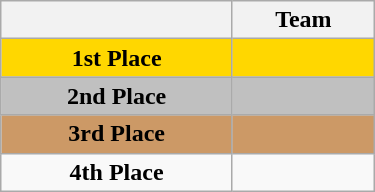<table class="wikitable" style="text-align:center" width=250px>
<tr>
<th></th>
<th>Team</th>
</tr>
<tr bgcolor="gold">
<td><strong>1st Place</strong></td>
<td align="left"></td>
</tr>
<tr bgcolor="silver">
<td><strong>2nd Place</strong></td>
<td align="left"></td>
</tr>
<tr bgcolor="#CC9966">
<td><strong>3rd Place</strong></td>
<td align="left"></td>
</tr>
<tr>
<td><strong>4th Place</strong></td>
<td align="left"></td>
</tr>
</table>
